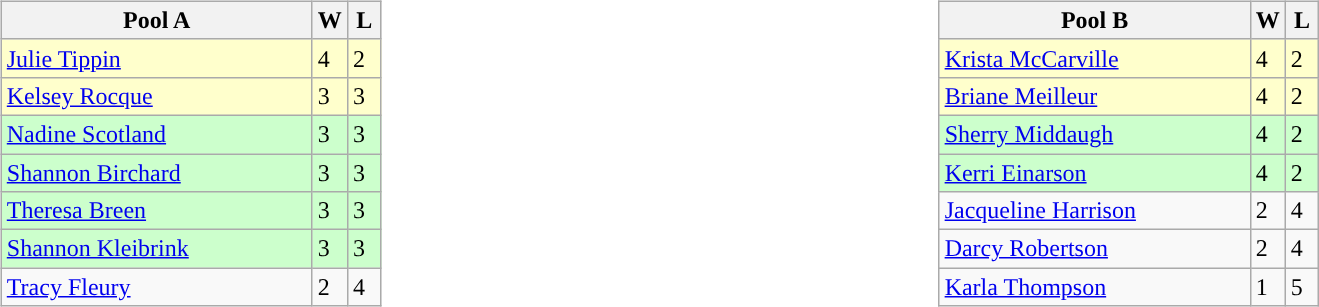<table>
<tr>
<td valign=top width=10%><br><table class=wikitable>
<tr>
<th width=200>Pool A</th>
<th width=15>W</th>
<th width=15>L</th>
</tr>
<tr style="background:#ffc;">
<td> <a href='#'>Julie Tippin</a></td>
<td>4</td>
<td>2</td>
</tr>
<tr style="background:#ffc;">
<td> <a href='#'>Kelsey Rocque</a></td>
<td>3</td>
<td>3</td>
</tr>
<tr style="background:#ccffcc;">
<td> <a href='#'>Nadine Scotland</a></td>
<td>3</td>
<td>3</td>
</tr>
<tr style="background:#ccffcc;">
<td> <a href='#'>Shannon Birchard</a></td>
<td>3</td>
<td>3</td>
</tr>
<tr style="background:#ccffcc;">
<td> <a href='#'>Theresa Breen</a></td>
<td>3</td>
<td>3</td>
</tr>
<tr style="background:#ccffcc;">
<td> <a href='#'>Shannon Kleibrink</a></td>
<td>3</td>
<td>3</td>
</tr>
<tr>
<td> <a href='#'>Tracy Fleury</a></td>
<td>2</td>
<td>4</td>
</tr>
</table>
</td>
<td valign=top width=10%><br><table class=wikitable>
<tr>
<th width=200>Pool B</th>
<th width=15>W</th>
<th width=15>L</th>
</tr>
<tr style="background:#ffc;">
<td> <a href='#'>Krista McCarville</a></td>
<td>4</td>
<td>2</td>
</tr>
<tr style="background:#ffc;">
<td> <a href='#'>Briane Meilleur</a></td>
<td>4</td>
<td>2</td>
</tr>
<tr style="background:#ccffcc;">
<td> <a href='#'>Sherry Middaugh</a></td>
<td>4</td>
<td>2</td>
</tr>
<tr style="background:#ccffcc;">
<td> <a href='#'>Kerri Einarson</a></td>
<td>4</td>
<td>2</td>
</tr>
<tr>
<td> <a href='#'>Jacqueline Harrison</a></td>
<td>2</td>
<td>4</td>
</tr>
<tr>
<td> <a href='#'>Darcy Robertson</a></td>
<td>2</td>
<td>4</td>
</tr>
<tr>
<td> <a href='#'>Karla Thompson</a></td>
<td>1</td>
<td>5</td>
</tr>
</table>
</td>
</tr>
</table>
